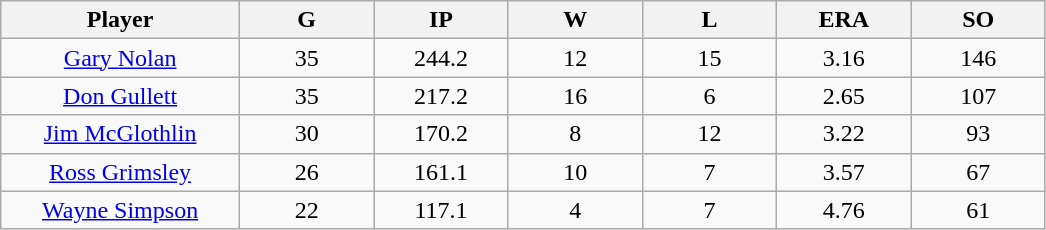<table class="wikitable sortable">
<tr>
<th bgcolor="#DDDDFF" width="16%">Player</th>
<th bgcolor="#DDDDFF" width="9%">G</th>
<th bgcolor="#DDDDFF" width="9%">IP</th>
<th bgcolor="#DDDDFF" width="9%">W</th>
<th bgcolor="#DDDDFF" width="9%">L</th>
<th bgcolor="#DDDDFF" width="9%">ERA</th>
<th bgcolor="#DDDDFF" width="9%">SO</th>
</tr>
<tr align="center">
<td><a href='#'>Gary Nolan</a></td>
<td>35</td>
<td>244.2</td>
<td>12</td>
<td>15</td>
<td>3.16</td>
<td>146</td>
</tr>
<tr align=center>
<td><a href='#'>Don Gullett</a></td>
<td>35</td>
<td>217.2</td>
<td>16</td>
<td>6</td>
<td>2.65</td>
<td>107</td>
</tr>
<tr align=center>
<td><a href='#'>Jim McGlothlin</a></td>
<td>30</td>
<td>170.2</td>
<td>8</td>
<td>12</td>
<td>3.22</td>
<td>93</td>
</tr>
<tr align=center>
<td><a href='#'>Ross Grimsley</a></td>
<td>26</td>
<td>161.1</td>
<td>10</td>
<td>7</td>
<td>3.57</td>
<td>67</td>
</tr>
<tr align=center>
<td><a href='#'>Wayne Simpson</a></td>
<td>22</td>
<td>117.1</td>
<td>4</td>
<td>7</td>
<td>4.76</td>
<td>61</td>
</tr>
</table>
